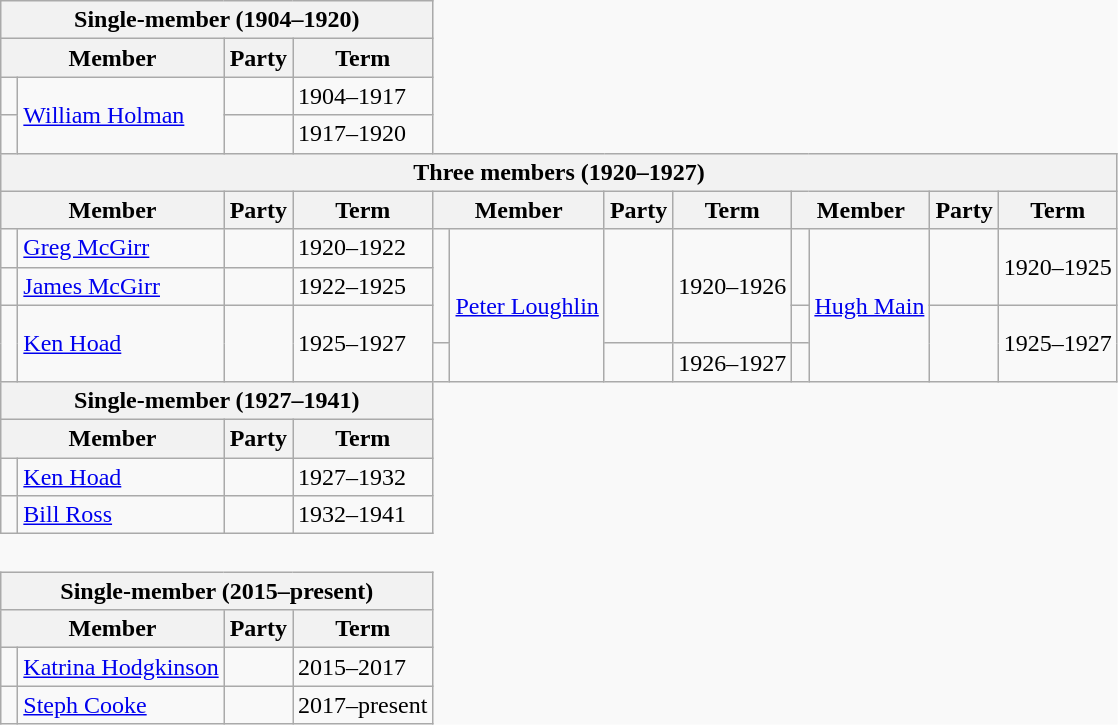<table class="wikitable" style='border-style: none none none none;'>
<tr>
<th colspan="4">Single-member (1904–1920)</th>
</tr>
<tr>
<th colspan="2">Member</th>
<th>Party</th>
<th>Term</th>
</tr>
<tr style="background: #f9f9f9">
<td> </td>
<td rowspan="2"><a href='#'>William Holman</a></td>
<td></td>
<td>1904–1917</td>
</tr>
<tr style="background: #f9f9f9">
<td> </td>
<td></td>
<td>1917–1920</td>
</tr>
<tr>
<th colspan="12">Three members (1920–1927)</th>
</tr>
<tr>
<th colspan="2">Member</th>
<th>Party</th>
<th>Term</th>
<th colspan="2">Member</th>
<th>Party</th>
<th>Term</th>
<th colspan="2">Member</th>
<th>Party</th>
<th>Term</th>
</tr>
<tr style="background: #f9f9f9">
<td> </td>
<td><a href='#'>Greg McGirr</a></td>
<td></td>
<td>1920–1922</td>
<td rowspan="3" > </td>
<td rowspan="4"><a href='#'>Peter Loughlin</a></td>
<td rowspan="3"></td>
<td rowspan="3">1920–1926</td>
<td rowspan="2" > </td>
<td rowspan="4"><a href='#'>Hugh Main</a></td>
<td rowspan="2"></td>
<td rowspan="2">1920–1925</td>
</tr>
<tr style="background: #f9f9f9">
<td> </td>
<td><a href='#'>James McGirr</a></td>
<td></td>
<td>1922–1925</td>
</tr>
<tr style="background: #f9f9f9">
<td rowspan="2" > <br> </td>
<td rowspan="2"><a href='#'>Ken Hoad</a></td>
<td rowspan="2"></td>
<td rowspan="2">1925–1927</td>
<td> </td>
<td rowspan="2"></td>
<td rowspan="2">1925–1927</td>
</tr>
<tr style="background: #f9f9f9">
<td> </td>
<td></td>
<td>1926–1927</td>
<td> </td>
</tr>
<tr>
<th colspan="4">Single-member (1927–1941)</th>
</tr>
<tr>
<th colspan="2">Member</th>
<th>Party</th>
<th>Term</th>
</tr>
<tr style="background: #f9f9f9">
<td> </td>
<td><a href='#'>Ken Hoad</a></td>
<td></td>
<td>1927–1932</td>
</tr>
<tr style="background: #f9f9f9">
<td> </td>
<td><a href='#'>Bill Ross</a></td>
<td></td>
<td>1932–1941</td>
</tr>
<tr>
<td colspan="4" style='border-style: none none none none;'> </td>
</tr>
<tr>
<th colspan="4">Single-member (2015–present)</th>
</tr>
<tr>
<th colspan="2">Member</th>
<th>Party</th>
<th>Term</th>
</tr>
<tr style="background: #f9f9f9">
<td> </td>
<td><a href='#'>Katrina Hodgkinson</a></td>
<td></td>
<td>2015–2017</td>
</tr>
<tr style="background: #f9f9f9">
<td> </td>
<td><a href='#'>Steph Cooke</a></td>
<td></td>
<td>2017–present</td>
</tr>
</table>
